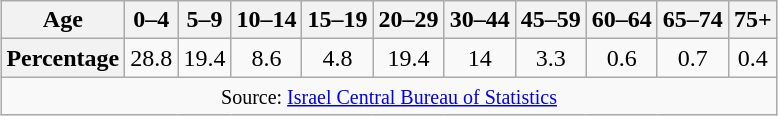<table class="wikitable" style="margin-left: auto; margin-right: auto">
<tr>
<th>Age</th>
<th>0–4</th>
<th>5–9</th>
<th>10–14</th>
<th>15–19</th>
<th>20–29</th>
<th>30–44</th>
<th>45–59</th>
<th>60–64</th>
<th>65–74</th>
<th>75+</th>
</tr>
<tr align="center">
<th>Percentage</th>
<td>28.8</td>
<td>19.4</td>
<td>8.6</td>
<td>4.8</td>
<td>19.4</td>
<td>14</td>
<td>3.3</td>
<td>0.6</td>
<td>0.7</td>
<td>0.4</td>
</tr>
<tr align="center">
<td colspan="11"><small>Source: <a href='#'>Israel Central Bureau of Statistics</a></small></td>
</tr>
</table>
